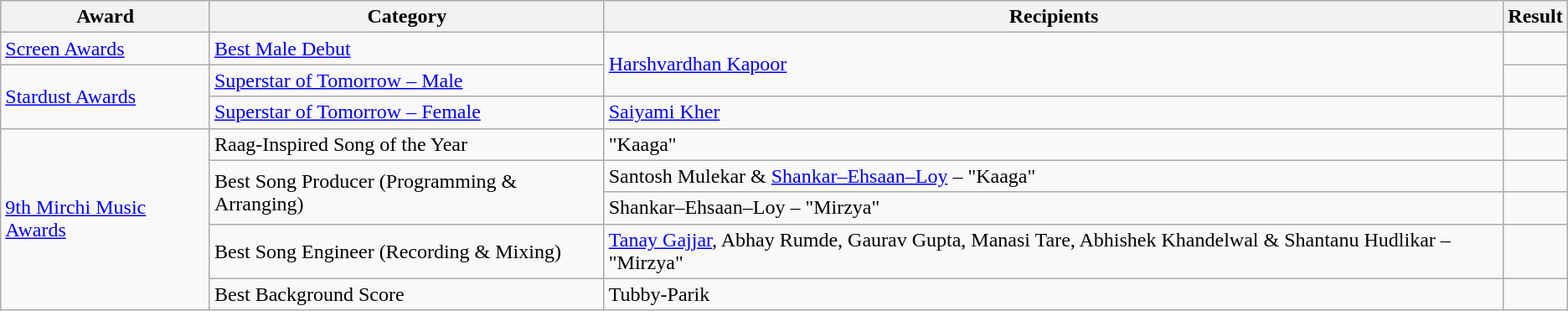<table class="wikitable sortable">
<tr>
<th>Award</th>
<th>Category</th>
<th>Recipients</th>
<th>Result</th>
</tr>
<tr>
<td><a href='#'>Screen Awards</a></td>
<td><a href='#'>Best Male Debut</a></td>
<td rowspan=2><a href='#'>Harshvardhan Kapoor</a></td>
<td></td>
</tr>
<tr>
<td rowspan=2><a href='#'>Stardust Awards</a></td>
<td><a href='#'>Superstar of Tomorrow – Male</a></td>
<td></td>
</tr>
<tr>
<td><a href='#'>Superstar of Tomorrow – Female</a></td>
<td><a href='#'>Saiyami Kher</a></td>
<td></td>
</tr>
<tr>
<td rowspan=5><a href='#'>9th Mirchi Music Awards</a></td>
<td>Raag-Inspired Song of the Year</td>
<td>"Kaaga"</td>
<td></td>
</tr>
<tr>
<td rowspan=2>Best Song Producer (Programming & Arranging)</td>
<td>Santosh Mulekar & <a href='#'>Shankar–Ehsaan–Loy</a> – "Kaaga"</td>
<td></td>
</tr>
<tr>
<td>Shankar–Ehsaan–Loy – "Mirzya"</td>
<td></td>
</tr>
<tr>
<td>Best Song Engineer (Recording & Mixing)</td>
<td><a href='#'>Tanay Gajjar</a>, Abhay Rumde, Gaurav Gupta, Manasi Tare, Abhishek Khandelwal & Shantanu Hudlikar – "Mirzya"</td>
<td></td>
</tr>
<tr>
<td>Best Background Score</td>
<td>Tubby-Parik</td>
<td></td>
</tr>
</table>
